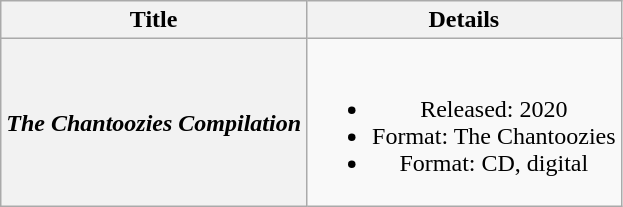<table class="wikitable plainrowheaders" style="text-align:center;" border="1">
<tr>
<th>Title</th>
<th>Details</th>
</tr>
<tr>
<th scope="row"><em>The Chantoozies Compilation</em></th>
<td><br><ul><li>Released: 2020</li><li>Format: The Chantoozies</li><li>Format: CD, digital</li></ul></td>
</tr>
</table>
